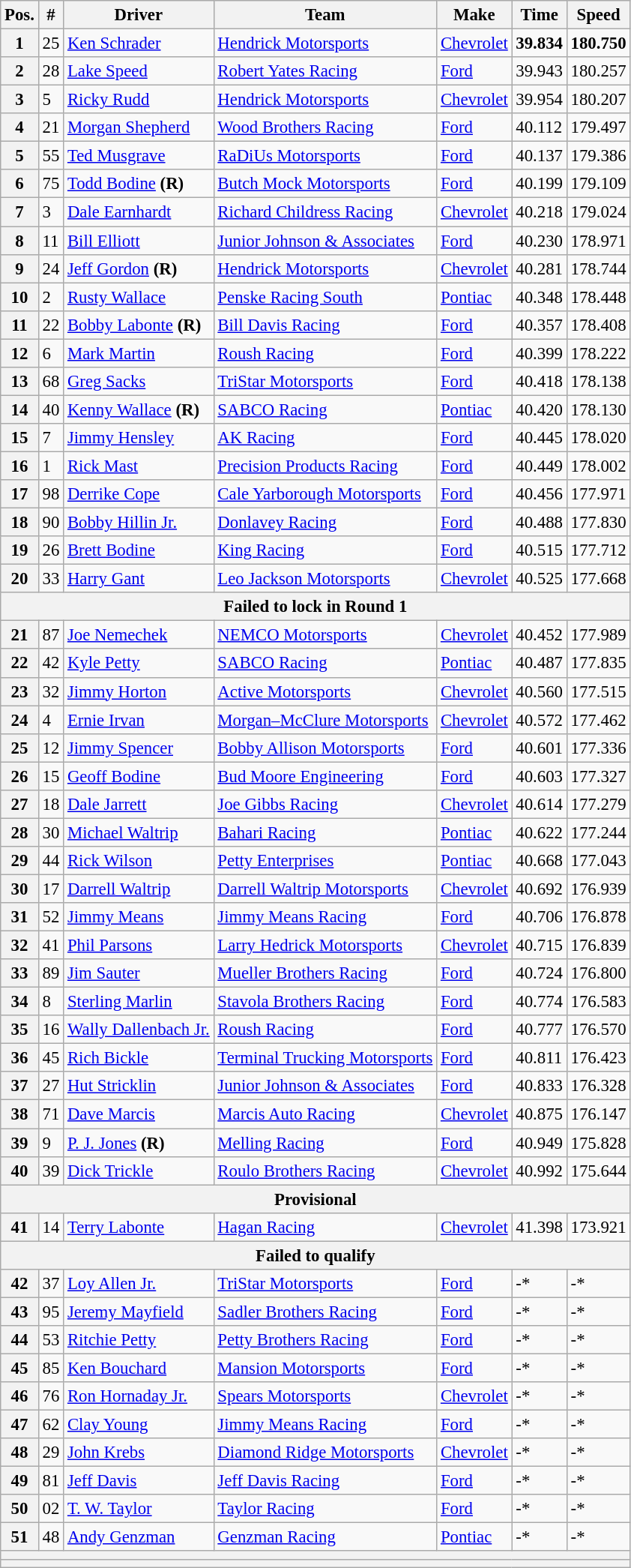<table class="wikitable" style="font-size:95%">
<tr>
<th>Pos.</th>
<th>#</th>
<th>Driver</th>
<th>Team</th>
<th>Make</th>
<th>Time</th>
<th>Speed</th>
</tr>
<tr>
<th>1</th>
<td>25</td>
<td><a href='#'>Ken Schrader</a></td>
<td><a href='#'>Hendrick Motorsports</a></td>
<td><a href='#'>Chevrolet</a></td>
<td><strong>39.834</strong></td>
<td><strong>180.750</strong></td>
</tr>
<tr>
<th>2</th>
<td>28</td>
<td><a href='#'>Lake Speed</a></td>
<td><a href='#'>Robert Yates Racing</a></td>
<td><a href='#'>Ford</a></td>
<td>39.943</td>
<td>180.257</td>
</tr>
<tr>
<th>3</th>
<td>5</td>
<td><a href='#'>Ricky Rudd</a></td>
<td><a href='#'>Hendrick Motorsports</a></td>
<td><a href='#'>Chevrolet</a></td>
<td>39.954</td>
<td>180.207</td>
</tr>
<tr>
<th>4</th>
<td>21</td>
<td><a href='#'>Morgan Shepherd</a></td>
<td><a href='#'>Wood Brothers Racing</a></td>
<td><a href='#'>Ford</a></td>
<td>40.112</td>
<td>179.497</td>
</tr>
<tr>
<th>5</th>
<td>55</td>
<td><a href='#'>Ted Musgrave</a></td>
<td><a href='#'>RaDiUs Motorsports</a></td>
<td><a href='#'>Ford</a></td>
<td>40.137</td>
<td>179.386</td>
</tr>
<tr>
<th>6</th>
<td>75</td>
<td><a href='#'>Todd Bodine</a> <strong>(R)</strong></td>
<td><a href='#'>Butch Mock Motorsports</a></td>
<td><a href='#'>Ford</a></td>
<td>40.199</td>
<td>179.109</td>
</tr>
<tr>
<th>7</th>
<td>3</td>
<td><a href='#'>Dale Earnhardt</a></td>
<td><a href='#'>Richard Childress Racing</a></td>
<td><a href='#'>Chevrolet</a></td>
<td>40.218</td>
<td>179.024</td>
</tr>
<tr>
<th>8</th>
<td>11</td>
<td><a href='#'>Bill Elliott</a></td>
<td><a href='#'>Junior Johnson & Associates</a></td>
<td><a href='#'>Ford</a></td>
<td>40.230</td>
<td>178.971</td>
</tr>
<tr>
<th>9</th>
<td>24</td>
<td><a href='#'>Jeff Gordon</a> <strong>(R)</strong></td>
<td><a href='#'>Hendrick Motorsports</a></td>
<td><a href='#'>Chevrolet</a></td>
<td>40.281</td>
<td>178.744</td>
</tr>
<tr>
<th>10</th>
<td>2</td>
<td><a href='#'>Rusty Wallace</a></td>
<td><a href='#'>Penske Racing South</a></td>
<td><a href='#'>Pontiac</a></td>
<td>40.348</td>
<td>178.448</td>
</tr>
<tr>
<th>11</th>
<td>22</td>
<td><a href='#'>Bobby Labonte</a> <strong>(R)</strong></td>
<td><a href='#'>Bill Davis Racing</a></td>
<td><a href='#'>Ford</a></td>
<td>40.357</td>
<td>178.408</td>
</tr>
<tr>
<th>12</th>
<td>6</td>
<td><a href='#'>Mark Martin</a></td>
<td><a href='#'>Roush Racing</a></td>
<td><a href='#'>Ford</a></td>
<td>40.399</td>
<td>178.222</td>
</tr>
<tr>
<th>13</th>
<td>68</td>
<td><a href='#'>Greg Sacks</a></td>
<td><a href='#'>TriStar Motorsports</a></td>
<td><a href='#'>Ford</a></td>
<td>40.418</td>
<td>178.138</td>
</tr>
<tr>
<th>14</th>
<td>40</td>
<td><a href='#'>Kenny Wallace</a> <strong>(R)</strong></td>
<td><a href='#'>SABCO Racing</a></td>
<td><a href='#'>Pontiac</a></td>
<td>40.420</td>
<td>178.130</td>
</tr>
<tr>
<th>15</th>
<td>7</td>
<td><a href='#'>Jimmy Hensley</a></td>
<td><a href='#'>AK Racing</a></td>
<td><a href='#'>Ford</a></td>
<td>40.445</td>
<td>178.020</td>
</tr>
<tr>
<th>16</th>
<td>1</td>
<td><a href='#'>Rick Mast</a></td>
<td><a href='#'>Precision Products Racing</a></td>
<td><a href='#'>Ford</a></td>
<td>40.449</td>
<td>178.002</td>
</tr>
<tr>
<th>17</th>
<td>98</td>
<td><a href='#'>Derrike Cope</a></td>
<td><a href='#'>Cale Yarborough Motorsports</a></td>
<td><a href='#'>Ford</a></td>
<td>40.456</td>
<td>177.971</td>
</tr>
<tr>
<th>18</th>
<td>90</td>
<td><a href='#'>Bobby Hillin Jr.</a></td>
<td><a href='#'>Donlavey Racing</a></td>
<td><a href='#'>Ford</a></td>
<td>40.488</td>
<td>177.830</td>
</tr>
<tr>
<th>19</th>
<td>26</td>
<td><a href='#'>Brett Bodine</a></td>
<td><a href='#'>King Racing</a></td>
<td><a href='#'>Ford</a></td>
<td>40.515</td>
<td>177.712</td>
</tr>
<tr>
<th>20</th>
<td>33</td>
<td><a href='#'>Harry Gant</a></td>
<td><a href='#'>Leo Jackson Motorsports</a></td>
<td><a href='#'>Chevrolet</a></td>
<td>40.525</td>
<td>177.668</td>
</tr>
<tr>
<th colspan="7">Failed to lock in Round 1</th>
</tr>
<tr>
<th>21</th>
<td>87</td>
<td><a href='#'>Joe Nemechek</a></td>
<td><a href='#'>NEMCO Motorsports</a></td>
<td><a href='#'>Chevrolet</a></td>
<td>40.452</td>
<td>177.989</td>
</tr>
<tr>
<th>22</th>
<td>42</td>
<td><a href='#'>Kyle Petty</a></td>
<td><a href='#'>SABCO Racing</a></td>
<td><a href='#'>Pontiac</a></td>
<td>40.487</td>
<td>177.835</td>
</tr>
<tr>
<th>23</th>
<td>32</td>
<td><a href='#'>Jimmy Horton</a></td>
<td><a href='#'>Active Motorsports</a></td>
<td><a href='#'>Chevrolet</a></td>
<td>40.560</td>
<td>177.515</td>
</tr>
<tr>
<th>24</th>
<td>4</td>
<td><a href='#'>Ernie Irvan</a></td>
<td><a href='#'>Morgan–McClure Motorsports</a></td>
<td><a href='#'>Chevrolet</a></td>
<td>40.572</td>
<td>177.462</td>
</tr>
<tr>
<th>25</th>
<td>12</td>
<td><a href='#'>Jimmy Spencer</a></td>
<td><a href='#'>Bobby Allison Motorsports</a></td>
<td><a href='#'>Ford</a></td>
<td>40.601</td>
<td>177.336</td>
</tr>
<tr>
<th>26</th>
<td>15</td>
<td><a href='#'>Geoff Bodine</a></td>
<td><a href='#'>Bud Moore Engineering</a></td>
<td><a href='#'>Ford</a></td>
<td>40.603</td>
<td>177.327</td>
</tr>
<tr>
<th>27</th>
<td>18</td>
<td><a href='#'>Dale Jarrett</a></td>
<td><a href='#'>Joe Gibbs Racing</a></td>
<td><a href='#'>Chevrolet</a></td>
<td>40.614</td>
<td>177.279</td>
</tr>
<tr>
<th>28</th>
<td>30</td>
<td><a href='#'>Michael Waltrip</a></td>
<td><a href='#'>Bahari Racing</a></td>
<td><a href='#'>Pontiac</a></td>
<td>40.622</td>
<td>177.244</td>
</tr>
<tr>
<th>29</th>
<td>44</td>
<td><a href='#'>Rick Wilson</a></td>
<td><a href='#'>Petty Enterprises</a></td>
<td><a href='#'>Pontiac</a></td>
<td>40.668</td>
<td>177.043</td>
</tr>
<tr>
<th>30</th>
<td>17</td>
<td><a href='#'>Darrell Waltrip</a></td>
<td><a href='#'>Darrell Waltrip Motorsports</a></td>
<td><a href='#'>Chevrolet</a></td>
<td>40.692</td>
<td>176.939</td>
</tr>
<tr>
<th>31</th>
<td>52</td>
<td><a href='#'>Jimmy Means</a></td>
<td><a href='#'>Jimmy Means Racing</a></td>
<td><a href='#'>Ford</a></td>
<td>40.706</td>
<td>176.878</td>
</tr>
<tr>
<th>32</th>
<td>41</td>
<td><a href='#'>Phil Parsons</a></td>
<td><a href='#'>Larry Hedrick Motorsports</a></td>
<td><a href='#'>Chevrolet</a></td>
<td>40.715</td>
<td>176.839</td>
</tr>
<tr>
<th>33</th>
<td>89</td>
<td><a href='#'>Jim Sauter</a></td>
<td><a href='#'>Mueller Brothers Racing</a></td>
<td><a href='#'>Ford</a></td>
<td>40.724</td>
<td>176.800</td>
</tr>
<tr>
<th>34</th>
<td>8</td>
<td><a href='#'>Sterling Marlin</a></td>
<td><a href='#'>Stavola Brothers Racing</a></td>
<td><a href='#'>Ford</a></td>
<td>40.774</td>
<td>176.583</td>
</tr>
<tr>
<th>35</th>
<td>16</td>
<td><a href='#'>Wally Dallenbach Jr.</a></td>
<td><a href='#'>Roush Racing</a></td>
<td><a href='#'>Ford</a></td>
<td>40.777</td>
<td>176.570</td>
</tr>
<tr>
<th>36</th>
<td>45</td>
<td><a href='#'>Rich Bickle</a></td>
<td><a href='#'>Terminal Trucking Motorsports</a></td>
<td><a href='#'>Ford</a></td>
<td>40.811</td>
<td>176.423</td>
</tr>
<tr>
<th>37</th>
<td>27</td>
<td><a href='#'>Hut Stricklin</a></td>
<td><a href='#'>Junior Johnson & Associates</a></td>
<td><a href='#'>Ford</a></td>
<td>40.833</td>
<td>176.328</td>
</tr>
<tr>
<th>38</th>
<td>71</td>
<td><a href='#'>Dave Marcis</a></td>
<td><a href='#'>Marcis Auto Racing</a></td>
<td><a href='#'>Chevrolet</a></td>
<td>40.875</td>
<td>176.147</td>
</tr>
<tr>
<th>39</th>
<td>9</td>
<td><a href='#'>P. J. Jones</a> <strong>(R)</strong></td>
<td><a href='#'>Melling Racing</a></td>
<td><a href='#'>Ford</a></td>
<td>40.949</td>
<td>175.828</td>
</tr>
<tr>
<th>40</th>
<td>39</td>
<td><a href='#'>Dick Trickle</a></td>
<td><a href='#'>Roulo Brothers Racing</a></td>
<td><a href='#'>Chevrolet</a></td>
<td>40.992</td>
<td>175.644</td>
</tr>
<tr>
<th colspan="7">Provisional</th>
</tr>
<tr>
<th>41</th>
<td>14</td>
<td><a href='#'>Terry Labonte</a></td>
<td><a href='#'>Hagan Racing</a></td>
<td><a href='#'>Chevrolet</a></td>
<td>41.398</td>
<td>173.921</td>
</tr>
<tr>
<th colspan="7">Failed to qualify</th>
</tr>
<tr>
<th>42</th>
<td>37</td>
<td><a href='#'>Loy Allen Jr.</a></td>
<td><a href='#'>TriStar Motorsports</a></td>
<td><a href='#'>Ford</a></td>
<td>-*</td>
<td>-*</td>
</tr>
<tr>
<th>43</th>
<td>95</td>
<td><a href='#'>Jeremy Mayfield</a></td>
<td><a href='#'>Sadler Brothers Racing</a></td>
<td><a href='#'>Ford</a></td>
<td>-*</td>
<td>-*</td>
</tr>
<tr>
<th>44</th>
<td>53</td>
<td><a href='#'>Ritchie Petty</a></td>
<td><a href='#'>Petty Brothers Racing</a></td>
<td><a href='#'>Ford</a></td>
<td>-*</td>
<td>-*</td>
</tr>
<tr>
<th>45</th>
<td>85</td>
<td><a href='#'>Ken Bouchard</a></td>
<td><a href='#'>Mansion Motorsports</a></td>
<td><a href='#'>Ford</a></td>
<td>-*</td>
<td>-*</td>
</tr>
<tr>
<th>46</th>
<td>76</td>
<td><a href='#'>Ron Hornaday Jr.</a></td>
<td><a href='#'>Spears Motorsports</a></td>
<td><a href='#'>Chevrolet</a></td>
<td>-*</td>
<td>-*</td>
</tr>
<tr>
<th>47</th>
<td>62</td>
<td><a href='#'>Clay Young</a></td>
<td><a href='#'>Jimmy Means Racing</a></td>
<td><a href='#'>Ford</a></td>
<td>-*</td>
<td>-*</td>
</tr>
<tr>
<th>48</th>
<td>29</td>
<td><a href='#'>John Krebs</a></td>
<td><a href='#'>Diamond Ridge Motorsports</a></td>
<td><a href='#'>Chevrolet</a></td>
<td>-*</td>
<td>-*</td>
</tr>
<tr>
<th>49</th>
<td>81</td>
<td><a href='#'>Jeff Davis</a></td>
<td><a href='#'>Jeff Davis Racing</a></td>
<td><a href='#'>Ford</a></td>
<td>-*</td>
<td>-*</td>
</tr>
<tr>
<th>50</th>
<td>02</td>
<td><a href='#'>T. W. Taylor</a></td>
<td><a href='#'>Taylor Racing</a></td>
<td><a href='#'>Ford</a></td>
<td>-*</td>
<td>-*</td>
</tr>
<tr>
<th>51</th>
<td>48</td>
<td><a href='#'>Andy Genzman</a></td>
<td><a href='#'>Genzman Racing</a></td>
<td><a href='#'>Pontiac</a></td>
<td>-*</td>
<td>-*</td>
</tr>
<tr>
<th colspan="7"></th>
</tr>
<tr>
<th colspan="7"></th>
</tr>
</table>
